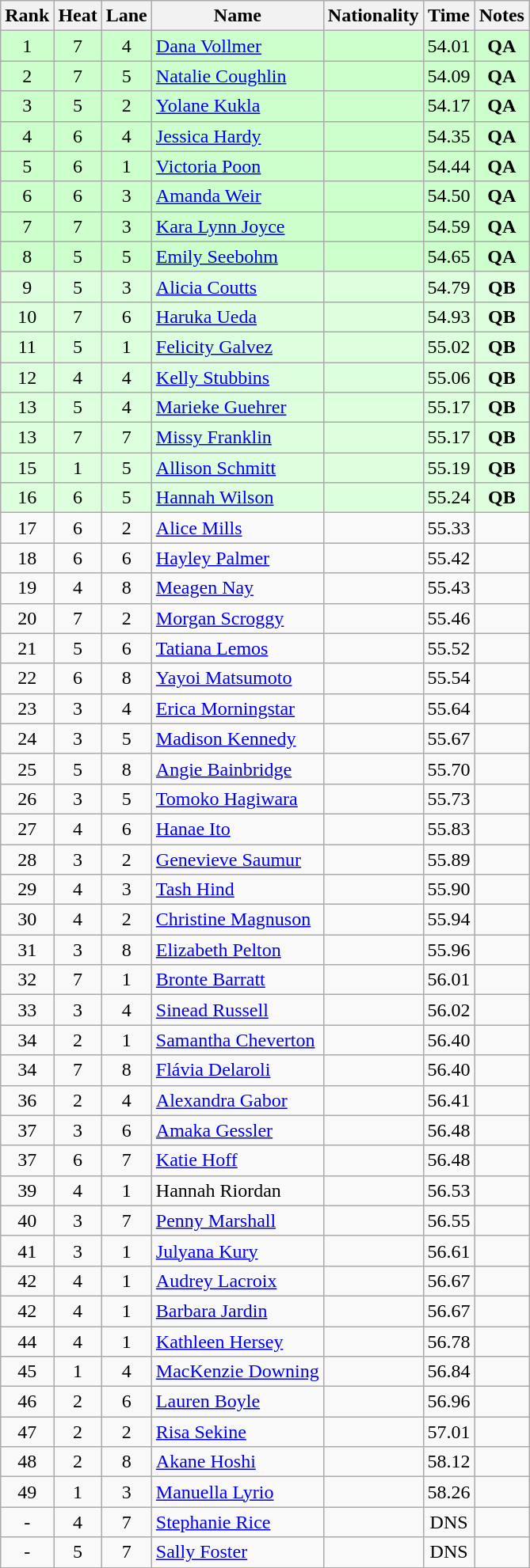<table class="wikitable sortable" style="text-align:center">
<tr>
<th>Rank</th>
<th>Heat</th>
<th>Lane</th>
<th>Name</th>
<th>Nationality</th>
<th>Time</th>
<th>Notes</th>
</tr>
<tr bgcolor=ccffcc>
<td>1</td>
<td>7</td>
<td>4</td>
<td align=left><a href='#'>Dana Vollmer</a></td>
<td align=left></td>
<td>54.01</td>
<td><strong>QA</strong></td>
</tr>
<tr bgcolor=ccffcc>
<td>2</td>
<td>7</td>
<td>5</td>
<td align=left><a href='#'>Natalie Coughlin</a></td>
<td align=left></td>
<td>54.09</td>
<td><strong>QA</strong></td>
</tr>
<tr bgcolor=ccffcc>
<td>3</td>
<td>5</td>
<td>2</td>
<td align=left><a href='#'>Yolane Kukla</a></td>
<td align=left></td>
<td>54.17</td>
<td><strong>QA</strong></td>
</tr>
<tr bgcolor=ccffcc>
<td>4</td>
<td>6</td>
<td>4</td>
<td align=left><a href='#'>Jessica Hardy</a></td>
<td align=left></td>
<td>54.35</td>
<td><strong>QA</strong></td>
</tr>
<tr bgcolor=ccffcc>
<td>5</td>
<td>6</td>
<td>1</td>
<td align=left><a href='#'>Victoria Poon</a></td>
<td align=left></td>
<td>54.44</td>
<td><strong>QA</strong></td>
</tr>
<tr bgcolor=ccffcc>
<td>6</td>
<td>6</td>
<td>3</td>
<td align=left><a href='#'>Amanda Weir</a></td>
<td align=left></td>
<td>54.50</td>
<td><strong>QA</strong></td>
</tr>
<tr bgcolor=ccffcc>
<td>7</td>
<td>7</td>
<td>3</td>
<td align=left><a href='#'>Kara Lynn Joyce</a></td>
<td align=left></td>
<td>54.59</td>
<td><strong>QA</strong></td>
</tr>
<tr bgcolor=ccffcc>
<td>8</td>
<td>5</td>
<td>5</td>
<td align=left><a href='#'>Emily Seebohm</a></td>
<td align=left></td>
<td>54.65</td>
<td><strong>QA</strong></td>
</tr>
<tr bgcolor=ddffdd>
<td>9</td>
<td>5</td>
<td>3</td>
<td align=left><a href='#'>Alicia Coutts</a></td>
<td align=left></td>
<td>54.79</td>
<td><strong>QB</strong></td>
</tr>
<tr bgcolor=ddffdd>
<td>10</td>
<td>7</td>
<td>6</td>
<td align=left><a href='#'>Haruka Ueda</a></td>
<td align=left></td>
<td>54.93</td>
<td><strong>QB</strong></td>
</tr>
<tr bgcolor=ddffdd>
<td>11</td>
<td>5</td>
<td>1</td>
<td align=left><a href='#'>Felicity Galvez</a></td>
<td align=left></td>
<td>55.02</td>
<td><strong>QB</strong></td>
</tr>
<tr bgcolor=ddffdd>
<td>12</td>
<td>4</td>
<td>4</td>
<td align=left><a href='#'>Kelly Stubbins</a></td>
<td align=left></td>
<td>55.06</td>
<td><strong>QB</strong></td>
</tr>
<tr bgcolor=ddffdd>
<td>13</td>
<td>5</td>
<td>4</td>
<td align=left><a href='#'>Marieke Guehrer</a></td>
<td align=left></td>
<td>55.17</td>
<td><strong>QB</strong></td>
</tr>
<tr bgcolor=ddffdd>
<td>13</td>
<td>7</td>
<td>7</td>
<td align=left><a href='#'>Missy Franklin</a></td>
<td align=left></td>
<td>55.17</td>
<td><strong>QB</strong></td>
</tr>
<tr bgcolor=ddffdd>
<td>15</td>
<td>1</td>
<td>5</td>
<td align=left><a href='#'>Allison Schmitt</a></td>
<td align=left></td>
<td>55.19</td>
<td><strong>QB</strong></td>
</tr>
<tr bgcolor=ddffdd>
<td>16</td>
<td>6</td>
<td>5</td>
<td align=left><a href='#'>Hannah Wilson</a></td>
<td align=left></td>
<td>55.24</td>
<td><strong>QB</strong></td>
</tr>
<tr>
<td>17</td>
<td>6</td>
<td>2</td>
<td align=left><a href='#'>Alice Mills</a></td>
<td align=left></td>
<td>55.33</td>
<td></td>
</tr>
<tr>
<td>18</td>
<td>6</td>
<td>6</td>
<td align=left><a href='#'>Hayley Palmer</a></td>
<td align=left></td>
<td>55.42</td>
<td></td>
</tr>
<tr>
<td>19</td>
<td>4</td>
<td>8</td>
<td align=left><a href='#'>Meagen Nay</a></td>
<td align=left></td>
<td>55.43</td>
<td></td>
</tr>
<tr>
<td>20</td>
<td>7</td>
<td>2</td>
<td align=left><a href='#'>Morgan Scroggy</a></td>
<td align=left></td>
<td>55.46</td>
<td></td>
</tr>
<tr>
<td>21</td>
<td>5</td>
<td>6</td>
<td align=left><a href='#'>Tatiana Lemos</a></td>
<td align=left></td>
<td>55.52</td>
<td></td>
</tr>
<tr>
<td>22</td>
<td>6</td>
<td>8</td>
<td align=left><a href='#'>Yayoi Matsumoto</a></td>
<td align=left></td>
<td>55.54</td>
<td></td>
</tr>
<tr>
<td>23</td>
<td>3</td>
<td>4</td>
<td align=left><a href='#'>Erica Morningstar</a></td>
<td align=left></td>
<td>55.64</td>
<td></td>
</tr>
<tr>
<td>24</td>
<td>3</td>
<td>5</td>
<td align=left><a href='#'>Madison Kennedy</a></td>
<td align=left></td>
<td>55.67</td>
<td></td>
</tr>
<tr>
<td>25</td>
<td>5</td>
<td>8</td>
<td align=left><a href='#'>Angie Bainbridge</a></td>
<td align=left></td>
<td>55.70</td>
<td></td>
</tr>
<tr>
<td>26</td>
<td>3</td>
<td>5</td>
<td align=left><a href='#'>Tomoko Hagiwara</a></td>
<td align=left></td>
<td>55.73</td>
<td></td>
</tr>
<tr>
<td>27</td>
<td>4</td>
<td>6</td>
<td align=left><a href='#'>Hanae Ito</a></td>
<td align=left></td>
<td>55.83</td>
<td></td>
</tr>
<tr>
<td>28</td>
<td>3</td>
<td>2</td>
<td align=left><a href='#'>Genevieve Saumur</a></td>
<td align=left></td>
<td>55.89</td>
<td></td>
</tr>
<tr>
<td>29</td>
<td>4</td>
<td>3</td>
<td align=left><a href='#'>Tash Hind</a></td>
<td align=left></td>
<td>55.90</td>
<td></td>
</tr>
<tr>
<td>30</td>
<td>4</td>
<td>2</td>
<td align=left><a href='#'>Christine Magnuson</a></td>
<td align=left></td>
<td>55.94</td>
<td></td>
</tr>
<tr>
<td>31</td>
<td>3</td>
<td>8</td>
<td align=left><a href='#'>Elizabeth Pelton</a></td>
<td align=left></td>
<td>55.96</td>
<td></td>
</tr>
<tr>
<td>32</td>
<td>7</td>
<td>1</td>
<td align=left><a href='#'>Bronte Barratt</a></td>
<td align=left></td>
<td>56.01</td>
<td></td>
</tr>
<tr>
<td>33</td>
<td>3</td>
<td>4</td>
<td align=left><a href='#'>Sinead Russell</a></td>
<td align=left></td>
<td>56.02</td>
<td></td>
</tr>
<tr>
<td>34</td>
<td>2</td>
<td>1</td>
<td align=left><a href='#'>Samantha Cheverton</a></td>
<td align=left></td>
<td>56.40</td>
<td></td>
</tr>
<tr>
<td>34</td>
<td>7</td>
<td>8</td>
<td align=left><a href='#'>Flávia Delaroli</a></td>
<td align=left></td>
<td>56.40</td>
<td></td>
</tr>
<tr>
<td>36</td>
<td>2</td>
<td>4</td>
<td align=left><a href='#'>Alexandra Gabor</a></td>
<td align=left></td>
<td>56.41</td>
<td></td>
</tr>
<tr>
<td>37</td>
<td>3</td>
<td>6</td>
<td align=left><a href='#'>Amaka Gessler</a></td>
<td align=left></td>
<td>56.48</td>
<td></td>
</tr>
<tr>
<td>37</td>
<td>6</td>
<td>7</td>
<td align=left><a href='#'>Katie Hoff</a></td>
<td align=left></td>
<td>56.48</td>
<td></td>
</tr>
<tr>
<td>39</td>
<td>4</td>
<td>1</td>
<td align=left>Hannah Riordan</td>
<td align=left></td>
<td>56.53</td>
<td></td>
</tr>
<tr>
<td>40</td>
<td>3</td>
<td>7</td>
<td align=left><a href='#'>Penny Marshall</a></td>
<td align=left></td>
<td>56.55</td>
<td></td>
</tr>
<tr>
<td>41</td>
<td>3</td>
<td>1</td>
<td align=left><a href='#'>Julyana Kury</a></td>
<td align=left></td>
<td>56.61</td>
<td></td>
</tr>
<tr>
<td>42</td>
<td>4</td>
<td>1</td>
<td align=left><a href='#'>Audrey Lacroix</a></td>
<td align=left></td>
<td>56.67</td>
<td></td>
</tr>
<tr>
<td>42</td>
<td>4</td>
<td>1</td>
<td align=left><a href='#'>Barbara Jardin</a></td>
<td align=left></td>
<td>56.67</td>
<td></td>
</tr>
<tr>
<td>44</td>
<td>4</td>
<td>1</td>
<td align=left><a href='#'>Kathleen Hersey</a></td>
<td align=left></td>
<td>56.78</td>
<td></td>
</tr>
<tr>
<td>45</td>
<td>1</td>
<td>4</td>
<td align=left><a href='#'>MacKenzie Downing</a></td>
<td align=left></td>
<td>56.84</td>
<td></td>
</tr>
<tr>
<td>46</td>
<td>2</td>
<td>6</td>
<td align=left><a href='#'>Lauren Boyle</a></td>
<td align=left></td>
<td>56.96</td>
<td></td>
</tr>
<tr>
<td>47</td>
<td>2</td>
<td>2</td>
<td align=left><a href='#'>Risa Sekine</a></td>
<td align=left></td>
<td>57.01</td>
<td></td>
</tr>
<tr>
<td>48</td>
<td>2</td>
<td>8</td>
<td align=left><a href='#'>Akane Hoshi</a></td>
<td align=left></td>
<td>58.12</td>
<td></td>
</tr>
<tr>
<td>49</td>
<td>1</td>
<td>3</td>
<td align=left><a href='#'>Manuella Lyrio</a></td>
<td align=left></td>
<td>58.26</td>
<td></td>
</tr>
<tr>
<td>-</td>
<td>4</td>
<td>7</td>
<td align=left><a href='#'>Stephanie Rice</a></td>
<td align=left></td>
<td>DNS</td>
<td></td>
</tr>
<tr>
<td>-</td>
<td>5</td>
<td>7</td>
<td align=left><a href='#'>Sally Foster</a></td>
<td align=left></td>
<td>DNS</td>
<td></td>
</tr>
</table>
